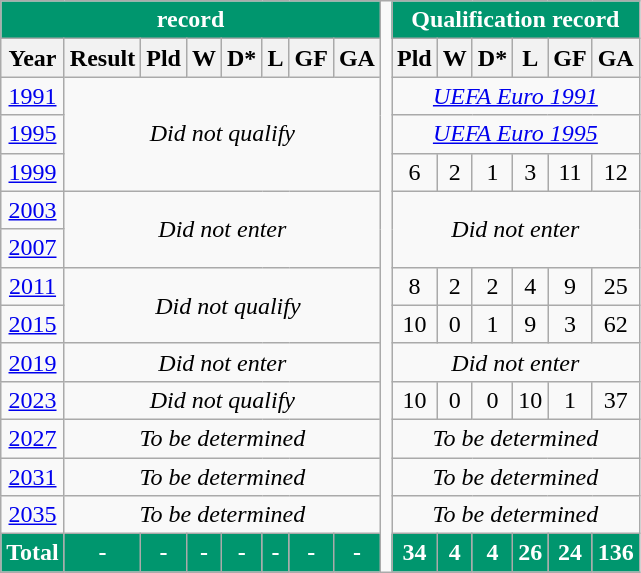<table class="wikitable" style="text-align:center">
<tr>
<th style="color:white; background-color:#00966E" colspan=8><a href='#'></a> record</th>
<td rowspan=100></td>
<th style="color:white; background-color:#00966E" colspan=6>Qualification record</th>
</tr>
<tr>
<th>Year</th>
<th>Result</th>
<th>Pld</th>
<th>W</th>
<th>D*</th>
<th>L</th>
<th>GF</th>
<th>GA</th>
<th>Pld</th>
<th>W</th>
<th>D*</th>
<th>L</th>
<th>GF</th>
<th>GA</th>
</tr>
<tr>
<td> <a href='#'>1991</a></td>
<td colspan=7 rowspan=3><em>Did not qualify</em></td>
<td colspan=6><em><a href='#'>UEFA Euro 1991</a></em></td>
</tr>
<tr>
<td> <a href='#'>1995</a></td>
<td colspan=6><em><a href='#'>UEFA Euro 1995</a></em></td>
</tr>
<tr>
<td> <a href='#'>1999</a></td>
<td>6</td>
<td>2</td>
<td>1</td>
<td>3</td>
<td>11</td>
<td>12</td>
</tr>
<tr>
<td> <a href='#'>2003</a></td>
<td colspan=7 rowspan=2><em>Did not enter</em></td>
<td colspan=6 rowspan=2><em>Did not enter</em></td>
</tr>
<tr>
<td> <a href='#'>2007</a></td>
</tr>
<tr>
<td> <a href='#'>2011</a></td>
<td colspan=8 rowspan=2><em>Did not qualify</em></td>
<td>8</td>
<td>2</td>
<td>2</td>
<td>4</td>
<td>9</td>
<td>25</td>
</tr>
<tr>
<td> <a href='#'>2015</a></td>
<td>10</td>
<td>0</td>
<td>1</td>
<td>9</td>
<td>3</td>
<td>62</td>
</tr>
<tr>
<td> <a href='#'>2019</a></td>
<td colspan=7><em>Did not enter</em></td>
<td colspan=6><em>Did not enter</em></td>
</tr>
<tr>
<td> <a href='#'>2023</a></td>
<td colspan=7><em>Did not qualify</em></td>
<td>10</td>
<td>0</td>
<td>0</td>
<td>10</td>
<td>1</td>
<td>37</td>
</tr>
<tr>
<td> <a href='#'>2027</a></td>
<td colspan=7><em>To be determined</em></td>
<td colspan=6><em>To be determined</em></td>
</tr>
<tr>
<td> <a href='#'>2031</a></td>
<td colspan=7><em>To be determined</em></td>
<td colspan=6><em>To be determined</em></td>
</tr>
<tr>
<td> <a href='#'>2035</a></td>
<td colspan=7><em>To be determined</em></td>
<td colspan=6><em>To be determined</em></td>
</tr>
<tr>
<th style="color:white; background-color:#00966E">Total</th>
<th style="color:white; background-color:#00966E">-</th>
<th style="color:white; background-color:#00966E">-</th>
<th style="color:white; background-color:#00966E">-</th>
<th style="color:white; background-color:#00966E">-</th>
<th style="color:white; background-color:#00966E">-</th>
<th style="color:white; background-color:#00966E">-</th>
<th style="color:white; background-color:#00966E">-</th>
<th style="color:white; background-color:#00966E">34</th>
<th style="color:white; background-color:#00966E">4</th>
<th style="color:white; background-color:#00966E">4</th>
<th style="color:white; background-color:#00966E">26</th>
<th style="color:white; background-color:#00966E">24</th>
<th style="color:white; background-color:#00966E">136</th>
</tr>
</table>
